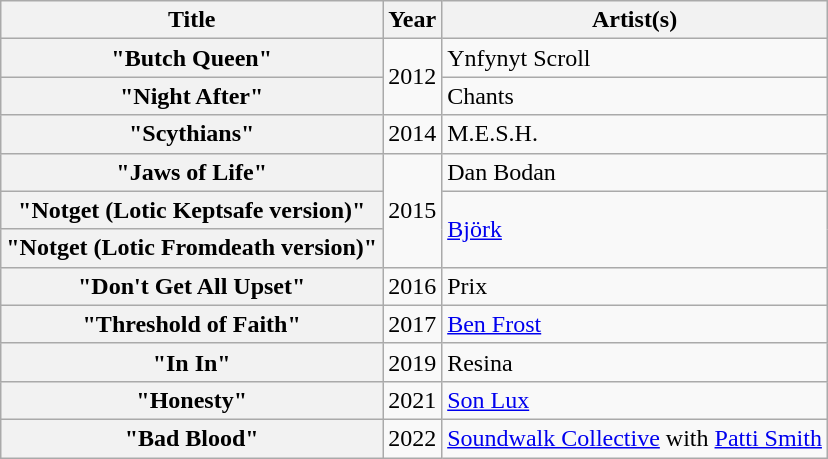<table class="wikitable plainrowheaders">
<tr>
<th>Title</th>
<th>Year</th>
<th>Artist(s)</th>
</tr>
<tr>
<th scope="row">"Butch Queen"</th>
<td rowspan="2">2012</td>
<td>Ynfynyt Scroll</td>
</tr>
<tr>
<th scope="row">"Night After"</th>
<td>Chants</td>
</tr>
<tr>
<th scope="row">"Scythians"</th>
<td>2014</td>
<td>M.E.S.H.</td>
</tr>
<tr>
<th scope="row">"Jaws of Life"</th>
<td rowspan="3">2015</td>
<td>Dan Bodan</td>
</tr>
<tr>
<th scope="row">"Notget (Lotic Keptsafe version)"</th>
<td rowspan="2"><a href='#'>Björk</a></td>
</tr>
<tr>
<th scope="row">"Notget (Lotic Fromdeath version)"</th>
</tr>
<tr>
<th scope="row">"Don't Get All Upset"</th>
<td>2016</td>
<td>Prix</td>
</tr>
<tr>
<th scope="row">"Threshold of Faith"</th>
<td>2017</td>
<td><a href='#'>Ben Frost</a></td>
</tr>
<tr>
<th scope="row">"In In"</th>
<td>2019</td>
<td>Resina</td>
</tr>
<tr>
<th scope="row">"Honesty"</th>
<td>2021</td>
<td><a href='#'>Son Lux</a></td>
</tr>
<tr>
<th scope="row">"Bad Blood"</th>
<td>2022</td>
<td><a href='#'>Soundwalk Collective</a> with <a href='#'>Patti Smith</a></td>
</tr>
</table>
